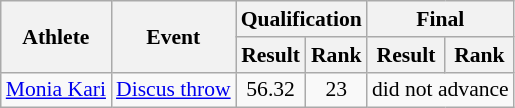<table class=wikitable style=font-size:90%>
<tr>
<th rowspan=2>Athlete</th>
<th rowspan=2>Event</th>
<th colspan=2>Qualification</th>
<th colspan=2>Final</th>
</tr>
<tr>
<th>Result</th>
<th>Rank</th>
<th>Result</th>
<th>Rank</th>
</tr>
<tr>
<td><a href='#'>Monia Kari</a></td>
<td><a href='#'>Discus throw</a></td>
<td align=center>56.32</td>
<td align=center>23</td>
<td align=center colspan=2>did not advance</td>
</tr>
</table>
